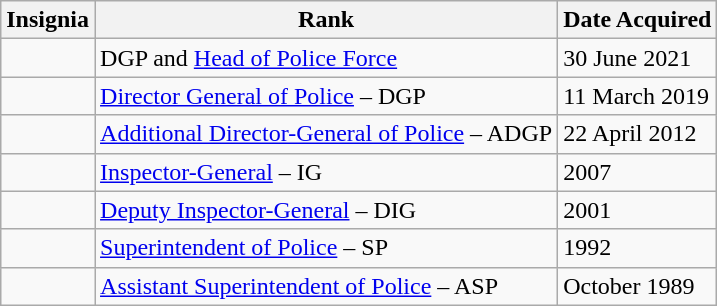<table class="wikitable">
<tr>
<th>Insignia</th>
<th>Rank</th>
<th>Date Acquired</th>
</tr>
<tr>
<td></td>
<td>DGP and <a href='#'>Head of Police Force</a></td>
<td>30 June 2021</td>
</tr>
<tr>
<td></td>
<td><a href='#'>Director General of Police</a> – DGP</td>
<td>11 March 2019<br></td>
</tr>
<tr>
<td></td>
<td><a href='#'>Additional Director-General of Police</a> – ADGP</td>
<td>22 April 2012</td>
</tr>
<tr>
<td></td>
<td><a href='#'>Inspector-General</a> – IG</td>
<td>2007</td>
</tr>
<tr>
<td></td>
<td><a href='#'>Deputy Inspector-General</a> – DIG</td>
<td>2001</td>
</tr>
<tr>
<td></td>
<td><a href='#'>Superintendent of Police</a> – SP</td>
<td>1992</td>
</tr>
<tr>
<td></td>
<td><a href='#'>Assistant Superintendent of Police</a> – ASP</td>
<td>October 1989</td>
</tr>
</table>
